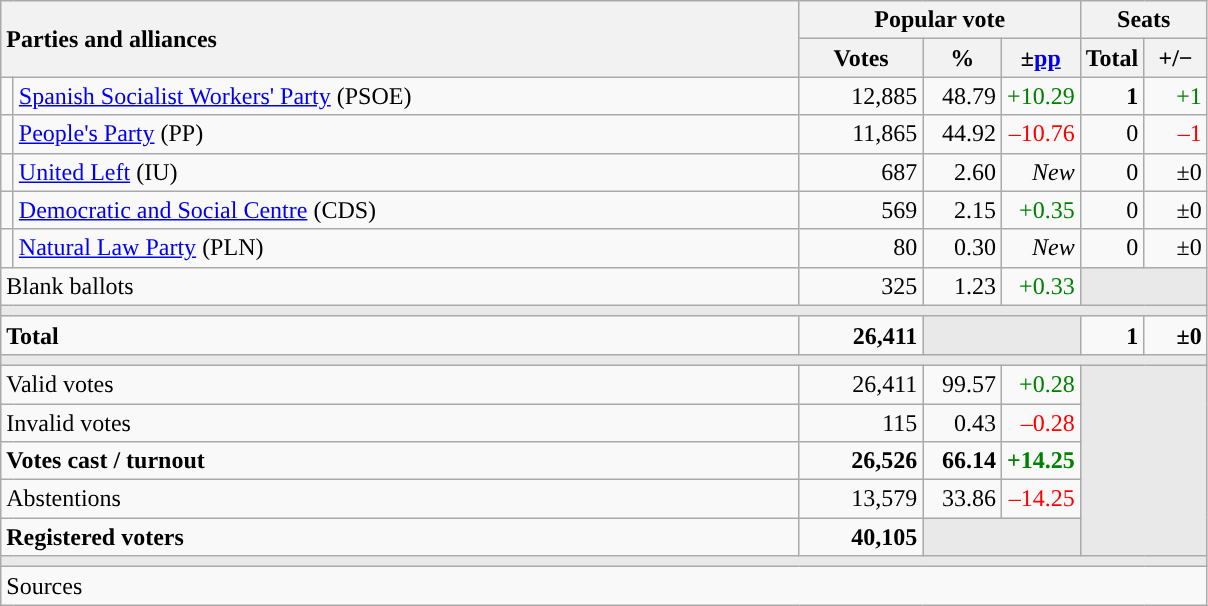<table class="wikitable" style="text-align:right;">
<tr>
<th style="text-align:left;" rowspan="2" colspan="2" width="525">Parties and alliances</th>
<th colspan="3">Popular vote</th>
<th colspan="2">Seats</th>
</tr>
<tr>
<th width="75">Votes</th>
<th width="45">%</th>
<th width="45">±<a href='#'>pp</a></th>
<th width="35">Total</th>
<th width="35">+/−</th>
</tr>
<tr>
<td width="1" style="color:inherit;background:"></td>
<td align="left"><a href='#'>Spanish Socialist Workers' Party</a> (PSOE)</td>
<td>12,885</td>
<td>48.79</td>
<td style="color:green;">+10.29</td>
<td><strong>1</strong></td>
<td style="color:green;">+1</td>
</tr>
<tr>
<td style="color:inherit;background:"></td>
<td align="left"><a href='#'>People's Party</a> (PP)</td>
<td>11,865</td>
<td>44.92</td>
<td style="color:red;">–10.76</td>
<td>0</td>
<td style="color:red;">–1</td>
</tr>
<tr>
<td style="color:inherit;background:"></td>
<td align="left"><a href='#'>United Left</a> (IU)</td>
<td>687</td>
<td>2.60</td>
<td><em>New</em></td>
<td>0</td>
<td>±0</td>
</tr>
<tr>
<td style="color:inherit;background:"></td>
<td align="left"><a href='#'>Democratic and Social Centre</a> (CDS)</td>
<td>569</td>
<td>2.15</td>
<td style="color:green;">+0.35</td>
<td>0</td>
<td>±0</td>
</tr>
<tr>
<td style="color:inherit;background:"></td>
<td align="left"><a href='#'>Natural Law Party</a> (PLN)</td>
<td>80</td>
<td>0.30</td>
<td><em>New</em></td>
<td>0</td>
<td>±0</td>
</tr>
<tr>
<td align="left" colspan="2">Blank ballots</td>
<td>325</td>
<td>1.23</td>
<td style="color:green;">+0.33</td>
<td bgcolor="#E9E9E9" colspan="2"></td>
</tr>
<tr>
<td colspan="7" bgcolor="#E9E9E9"></td>
</tr>
<tr style="font-weight:bold;">
<td align="left" colspan="2">Total</td>
<td>26,411</td>
<td bgcolor="#E9E9E9" colspan="2"></td>
<td>1</td>
<td>±0</td>
</tr>
<tr>
<td colspan="7" bgcolor="#E9E9E9"></td>
</tr>
<tr>
<td align="left" colspan="2">Valid votes</td>
<td>26,411</td>
<td>99.57</td>
<td style="color:green;">+0.28</td>
<td bgcolor="#E9E9E9" colspan="2" rowspan="5"></td>
</tr>
<tr>
<td align="left" colspan="2">Invalid votes</td>
<td>115</td>
<td>0.43</td>
<td style="color:red;">–0.28</td>
</tr>
<tr style="font-weight:bold;">
<td align="left" colspan="2">Votes cast / turnout</td>
<td>26,526</td>
<td>66.14</td>
<td style="color:green;">+14.25</td>
</tr>
<tr>
<td align="left" colspan="2">Abstentions</td>
<td>13,579</td>
<td>33.86</td>
<td style="color:red;">–14.25</td>
</tr>
<tr style="font-weight:bold;">
<td align="left" colspan="2">Registered voters</td>
<td>40,105</td>
<td bgcolor="#E9E9E9" colspan="2"></td>
</tr>
<tr>
<td colspan="7" bgcolor="#E9E9E9"></td>
</tr>
<tr>
<td align="left" colspan="7">Sources</td>
</tr>
</table>
